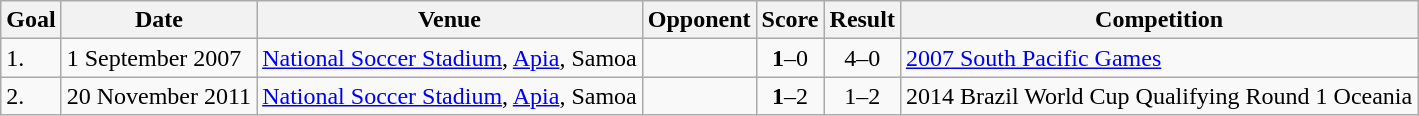<table class="wikitable plainrowheaders sortable">
<tr>
<th>Goal</th>
<th>Date</th>
<th>Venue</th>
<th>Opponent</th>
<th>Score</th>
<th>Result</th>
<th>Competition</th>
</tr>
<tr>
<td>1.</td>
<td>1 September 2007</td>
<td><a href='#'>National Soccer Stadium</a>, <a href='#'>Apia</a>, Samoa</td>
<td></td>
<td align=center><strong>1</strong>–0</td>
<td align=center>4–0</td>
<td><a href='#'>2007 South Pacific Games</a></td>
</tr>
<tr>
<td>2.</td>
<td>20 November 2011</td>
<td><a href='#'>National Soccer Stadium</a>, <a href='#'>Apia</a>, Samoa</td>
<td></td>
<td align=center><strong>1</strong>–2</td>
<td align=center>1–2</td>
<td>2014 Brazil World Cup Qualifying Round 1 Oceania</td>
</tr>
</table>
